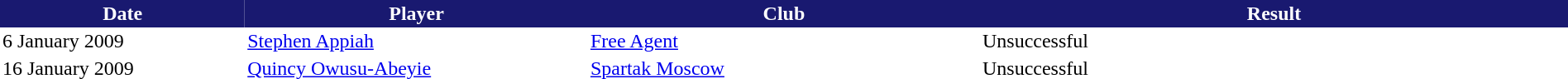<table border="0" cellspacing="0" cellpadding="2">
<tr style="background:#191970; color:white;">
<th width=5%>Date</th>
<th width=7%>Player</th>
<th width=8%>Club</th>
<th width=12%>Result</th>
</tr>
<tr>
<td>6 January 2009</td>
<td> <a href='#'>Stephen Appiah</a></td>
<td><a href='#'>Free Agent</a></td>
<td>Unsuccessful</td>
</tr>
<tr>
<td>16 January 2009</td>
<td> <a href='#'>Quincy Owusu-Abeyie</a></td>
<td><a href='#'>Spartak Moscow</a></td>
<td>Unsuccessful</td>
</tr>
</table>
